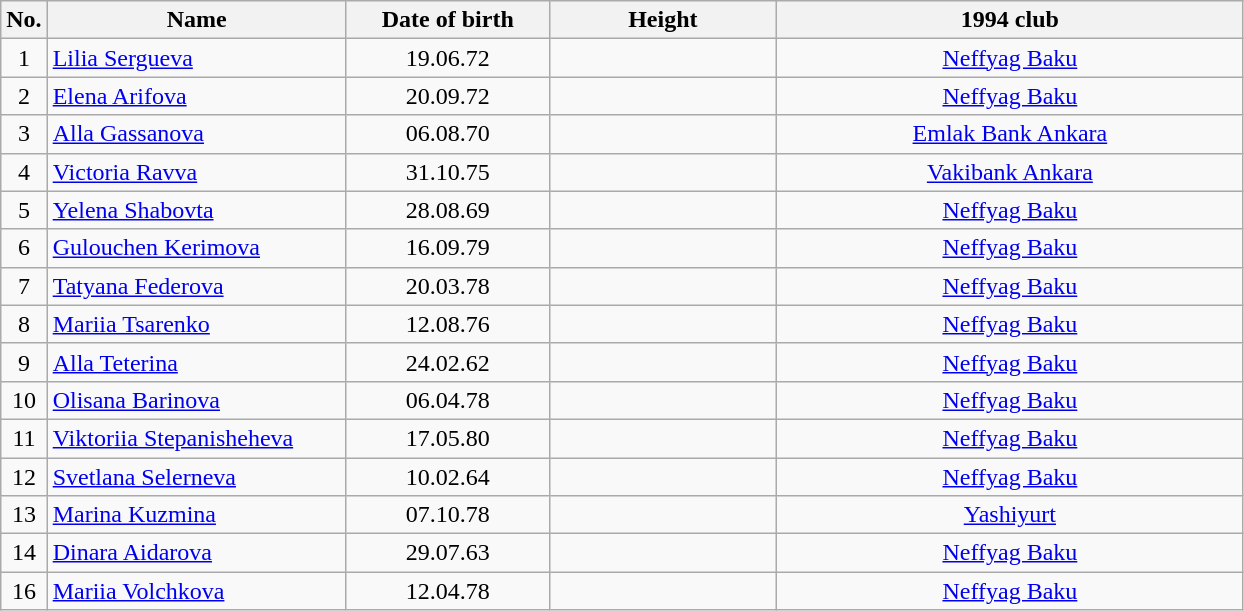<table class="wikitable sortable" style="text-align:center;">
<tr>
<th>No.</th>
<th style="width:12em">Name</th>
<th style="width:8em">Date of birth</th>
<th style="width:9em">Height</th>
<th style="width:19em">1994 club</th>
</tr>
<tr>
<td>1</td>
<td align=left><a href='#'>Lilia Sergueva</a></td>
<td>19.06.72</td>
<td></td>
<td><a href='#'>Neffyag Baku</a></td>
</tr>
<tr>
<td>2</td>
<td align=left><a href='#'>Elena Arifova</a></td>
<td>20.09.72</td>
<td></td>
<td><a href='#'>Neffyag Baku</a></td>
</tr>
<tr>
<td>3</td>
<td align=left><a href='#'>Alla Gassanova</a></td>
<td>06.08.70</td>
<td></td>
<td><a href='#'>Emlak Bank Ankara</a></td>
</tr>
<tr>
<td>4</td>
<td align=left><a href='#'>Victoria Ravva</a></td>
<td>31.10.75</td>
<td></td>
<td><a href='#'>Vakibank Ankara</a></td>
</tr>
<tr>
<td>5</td>
<td align=left><a href='#'>Yelena Shabovta</a></td>
<td>28.08.69</td>
<td></td>
<td><a href='#'>Neffyag Baku</a></td>
</tr>
<tr>
<td>6</td>
<td align=left><a href='#'>Gulouchen Kerimova</a></td>
<td>16.09.79</td>
<td></td>
<td><a href='#'>Neffyag Baku</a></td>
</tr>
<tr>
<td>7</td>
<td align=left><a href='#'>Tatyana Federova</a></td>
<td>20.03.78</td>
<td></td>
<td><a href='#'>Neffyag Baku</a></td>
</tr>
<tr>
<td>8</td>
<td align=left><a href='#'>Mariia Tsarenko</a></td>
<td>12.08.76</td>
<td></td>
<td><a href='#'>Neffyag Baku</a></td>
</tr>
<tr>
<td>9</td>
<td align=left><a href='#'>Alla Teterina</a></td>
<td>24.02.62</td>
<td></td>
<td><a href='#'>Neffyag Baku</a></td>
</tr>
<tr>
<td>10</td>
<td align=left><a href='#'>Olisana Barinova</a></td>
<td>06.04.78</td>
<td></td>
<td><a href='#'>Neffyag Baku</a></td>
</tr>
<tr>
<td>11</td>
<td align=left><a href='#'>Viktoriia Stepanisheheva</a></td>
<td>17.05.80</td>
<td></td>
<td><a href='#'>Neffyag Baku</a></td>
</tr>
<tr>
<td>12</td>
<td align=left><a href='#'>Svetlana Selerneva</a></td>
<td>10.02.64</td>
<td></td>
<td><a href='#'>Neffyag Baku</a></td>
</tr>
<tr>
<td>13</td>
<td align=left><a href='#'>Marina Kuzmina</a></td>
<td>07.10.78</td>
<td></td>
<td><a href='#'>Yashiyurt</a></td>
</tr>
<tr>
<td>14</td>
<td align=left><a href='#'>Dinara Aidarova</a></td>
<td>29.07.63</td>
<td></td>
<td><a href='#'>Neffyag Baku</a></td>
</tr>
<tr>
<td>16</td>
<td align=left><a href='#'>Mariia Volchkova</a></td>
<td>12.04.78</td>
<td></td>
<td><a href='#'>Neffyag Baku</a></td>
</tr>
</table>
